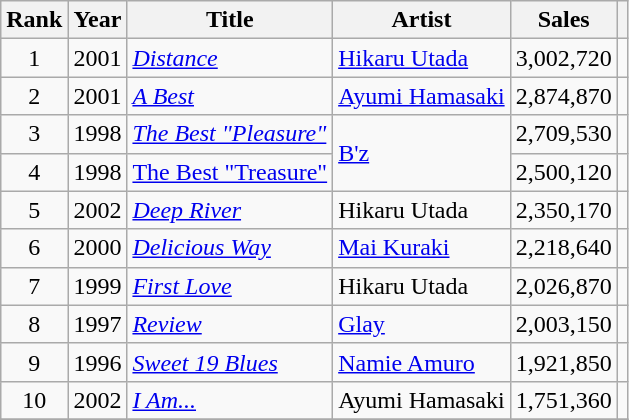<table class="wikitable sortable" style="text-align: center;">
<tr>
<th>Rank</th>
<th>Year</th>
<th>Title</th>
<th>Artist</th>
<th>Sales</th>
<th></th>
</tr>
<tr>
<td>1</td>
<td>2001</td>
<td style="text-align: left;"><em><a href='#'>Distance</a></em></td>
<td style="text-align: left;"><a href='#'>Hikaru Utada</a></td>
<td>3,002,720</td>
<td></td>
</tr>
<tr>
<td>2</td>
<td>2001</td>
<td style="text-align: left;"><em><a href='#'>A Best</a></em></td>
<td style="text-align: left;"><a href='#'>Ayumi Hamasaki</a></td>
<td>2,874,870</td>
<td></td>
</tr>
<tr>
<td>3</td>
<td>1998</td>
<td style="text-align: left;"><em><a href='#'>The Best "Pleasure"</a></em></td>
<td style="text-align: left;" rowspan="2"><a href='#'>B'z</a></td>
<td>2,709,530</td>
<td></td>
</tr>
<tr>
<td>4</td>
<td>1998</td>
<td style="text-align: left;"><em><a href='#'></em>The Best "Treasure"<em></a></em></td>
<td>2,500,120</td>
<td></td>
</tr>
<tr>
<td>5</td>
<td>2002</td>
<td style="text-align: left;"><em><a href='#'>Deep River</a></em></td>
<td style="text-align: left;">Hikaru Utada</td>
<td>2,350,170</td>
<td></td>
</tr>
<tr>
<td>6</td>
<td>2000</td>
<td style="text-align: left;"><em><a href='#'>Delicious Way</a></em></td>
<td style="text-align: left;"><a href='#'>Mai Kuraki</a></td>
<td>2,218,640</td>
<td></td>
</tr>
<tr>
<td>7</td>
<td>1999</td>
<td style="text-align: left;"><em><a href='#'>First Love</a></em></td>
<td style="text-align: left;">Hikaru Utada</td>
<td>2,026,870</td>
<td></td>
</tr>
<tr>
<td>8</td>
<td>1997</td>
<td style="text-align: left;"><em><a href='#'>Review</a></em></td>
<td style="text-align: left;"><a href='#'>Glay</a></td>
<td>2,003,150</td>
<td></td>
</tr>
<tr>
<td>9</td>
<td>1996</td>
<td style="text-align: left;"><em><a href='#'>Sweet 19 Blues</a></em></td>
<td style="text-align: left;"><a href='#'>Namie Amuro</a></td>
<td>1,921,850</td>
<td></td>
</tr>
<tr>
<td>10</td>
<td>2002</td>
<td style="text-align: left;"><em><a href='#'>I Am...</a></em></td>
<td style="text-align: left;">Ayumi Hamasaki</td>
<td>1,751,360</td>
<td></td>
</tr>
<tr>
</tr>
</table>
